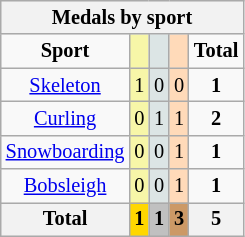<table class="wikitable" style="font-size:85%;">
<tr style="background:#efefef;">
<th colspan=5>Medals by sport</th>
</tr>
<tr align=center>
<td><strong>Sport</strong></td>
<td style="background:#f7f6a8;"></td>
<td style="background:#dce5e5;"></td>
<td style="background:#ffdab9;"></td>
<td><strong>Total</strong></td>
</tr>
<tr align=center>
<td><a href='#'>Skeleton</a></td>
<td style="background:#F7F6A8;">1</td>
<td style="background:#DCE5E5;">0</td>
<td style="background:#FFDAB9;">0</td>
<td><strong>1</strong></td>
</tr>
<tr align=center>
<td><a href='#'>Curling</a></td>
<td style="background:#F7F6A8;">0</td>
<td style="background:#DCE5E5;">1</td>
<td style="background:#FFDAB9;">1</td>
<td><strong>2</strong></td>
</tr>
<tr align=center>
<td><a href='#'>Snowboarding</a></td>
<td style="background:#F7F6A8;">0</td>
<td style="background:#DCE5E5;">0</td>
<td style="background:#FFDAB9;">1</td>
<td><strong>1</strong></td>
</tr>
<tr align=center>
<td><a href='#'>Bobsleigh</a></td>
<td style="background:#F7F6A8;">0</td>
<td style="background:#DCE5E5;">0</td>
<td style="background:#FFDAB9;">1</td>
<td><strong>1</strong></td>
</tr>
<tr align=center>
<th>Total</th>
<th style="background:gold;">1</th>
<th style="background:silver;">1</th>
<th style="background:#c96;">3</th>
<th>5</th>
</tr>
</table>
